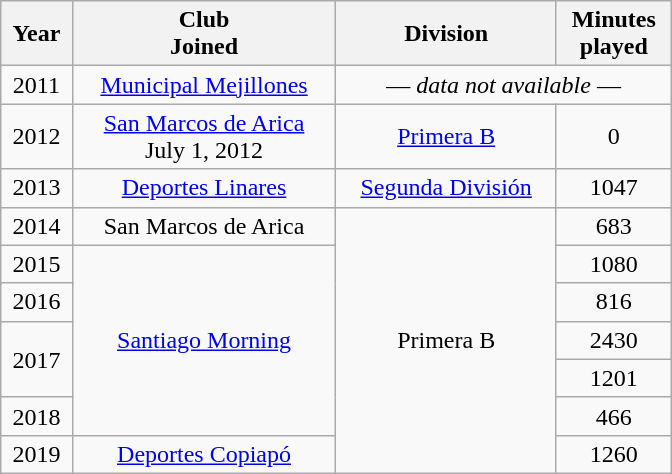<table class=wikitable style="text-align:center;width:28em">
<tr>
<th>Year</th>
<th>Club <br>Joined</th>
<th>Division</th>
<th>Minutes<br>played</th>
</tr>
<tr>
<td>2011</td>
<td><a href='#'>Municipal Mejillones</a></td>
<td colspan=2 align="center">— <em>data not available</em> —</td>
</tr>
<tr>
<td>2012</td>
<td><a href='#'>San Marcos de Arica</a><br>July 1, 2012</td>
<td><a href='#'>Primera B</a></td>
<td>0</td>
</tr>
<tr>
<td rowspan=2>2013</td>
<td><a href='#'>Deportes Linares</a></td>
<td><a href='#'>Segunda División</a></td>
<td>1047</td>
</tr>
<tr>
<td rowspan=2>San Marcos de Arica</td>
<td rowspan=11>Primera B</td>
<td rowspan=2>683</td>
</tr>
<tr>
<td rowspan=2>2014</td>
</tr>
<tr>
<td rowspan=8><a href='#'>Santiago Morning</a></td>
<td rowspan=2>1080</td>
</tr>
<tr>
<td rowspan=2>2015</td>
</tr>
<tr>
<td rowspan=2>816</td>
</tr>
<tr>
<td rowspan=2>2016</td>
</tr>
<tr>
<td rowspan=2>2430</td>
</tr>
<tr>
<td rowspan=2>2017</td>
</tr>
<tr>
<td>1201</td>
</tr>
<tr>
<td>2018</td>
<td>466</td>
</tr>
<tr>
<td>2019</td>
<td><a href='#'>Deportes Copiapó</a></td>
<td>1260</td>
</tr>
</table>
